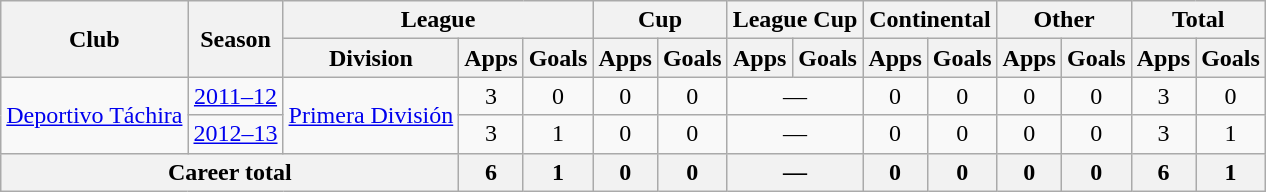<table class="wikitable" style="text-align:center">
<tr>
<th rowspan="2">Club</th>
<th rowspan="2">Season</th>
<th colspan="3">League</th>
<th colspan="2">Cup</th>
<th colspan="2">League Cup</th>
<th colspan="2">Continental</th>
<th colspan="2">Other</th>
<th colspan="2">Total</th>
</tr>
<tr>
<th>Division</th>
<th>Apps</th>
<th>Goals</th>
<th>Apps</th>
<th>Goals</th>
<th>Apps</th>
<th>Goals</th>
<th>Apps</th>
<th>Goals</th>
<th>Apps</th>
<th>Goals</th>
<th>Apps</th>
<th>Goals</th>
</tr>
<tr>
<td rowspan="2"><a href='#'>Deportivo Táchira</a></td>
<td><a href='#'>2011–12</a></td>
<td rowspan="2"><a href='#'>Primera División</a></td>
<td>3</td>
<td>0</td>
<td>0</td>
<td>0</td>
<td colspan="2">—</td>
<td>0</td>
<td>0</td>
<td>0</td>
<td>0</td>
<td>3</td>
<td>0</td>
</tr>
<tr>
<td><a href='#'>2012–13</a></td>
<td>3</td>
<td>1</td>
<td>0</td>
<td>0</td>
<td colspan="2">—</td>
<td>0</td>
<td>0</td>
<td>0</td>
<td>0</td>
<td>3</td>
<td>1</td>
</tr>
<tr>
<th colspan="3">Career total</th>
<th>6</th>
<th>1</th>
<th>0</th>
<th>0</th>
<th colspan="2">—</th>
<th>0</th>
<th>0</th>
<th>0</th>
<th>0</th>
<th>6</th>
<th>1</th>
</tr>
</table>
